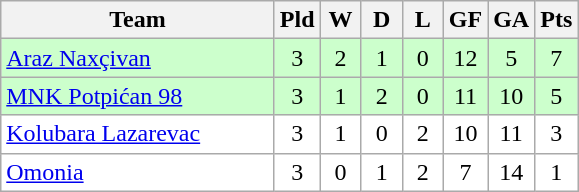<table class="wikitable" style="text-align: center;">
<tr>
<th width="175">Team</th>
<th width="20">Pld</th>
<th width="20">W</th>
<th width="20">D</th>
<th width="20">L</th>
<th width="20">GF</th>
<th width="20">GA</th>
<th width="20">Pts</th>
</tr>
<tr bgcolor="#ccffcc">
<td align="left"> <a href='#'>Araz Naxçivan</a></td>
<td>3</td>
<td>2</td>
<td>1</td>
<td>0</td>
<td>12</td>
<td>5</td>
<td>7</td>
</tr>
<tr bgcolor=ccffcc>
<td align="left"> <a href='#'>MNK Potpićan 98</a></td>
<td>3</td>
<td>1</td>
<td>2</td>
<td>0</td>
<td>11</td>
<td>10</td>
<td>5</td>
</tr>
<tr bgcolor=ffffff>
<td align="left"> <a href='#'>Kolubara Lazarevac</a></td>
<td>3</td>
<td>1</td>
<td>0</td>
<td>2</td>
<td>10</td>
<td>11</td>
<td>3</td>
</tr>
<tr bgcolor=ffffff>
<td align="left"> <a href='#'>Omonia</a></td>
<td>3</td>
<td>0</td>
<td>1</td>
<td>2</td>
<td>7</td>
<td>14</td>
<td>1</td>
</tr>
</table>
